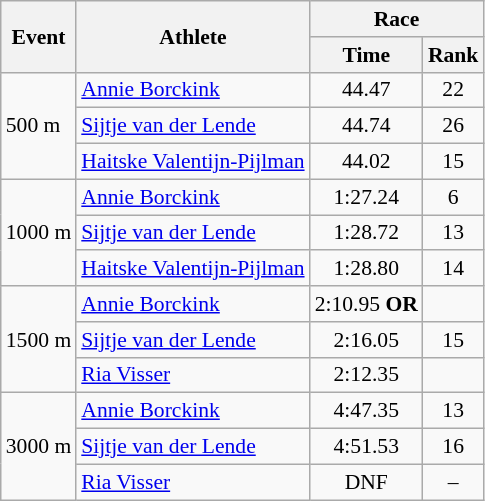<table class="wikitable" border="1" style="font-size:90%">
<tr>
<th rowspan=2>Event</th>
<th rowspan=2>Athlete</th>
<th colspan=2>Race</th>
</tr>
<tr>
<th>Time</th>
<th>Rank</th>
</tr>
<tr>
<td rowspan=3>500 m</td>
<td><a href='#'>Annie Borckink</a></td>
<td align=center>44.47</td>
<td align=center>22</td>
</tr>
<tr>
<td><a href='#'>Sijtje van der Lende</a></td>
<td align=center>44.74</td>
<td align=center>26</td>
</tr>
<tr>
<td><a href='#'>Haitske Valentijn-Pijlman</a></td>
<td align=center>44.02</td>
<td align=center>15</td>
</tr>
<tr>
<td rowspan=3>1000 m</td>
<td><a href='#'>Annie Borckink</a></td>
<td align=center>1:27.24</td>
<td align=center>6</td>
</tr>
<tr>
<td><a href='#'>Sijtje van der Lende</a></td>
<td align=center>1:28.72</td>
<td align=center>13</td>
</tr>
<tr>
<td><a href='#'>Haitske Valentijn-Pijlman</a></td>
<td align=center>1:28.80</td>
<td align=center>14</td>
</tr>
<tr>
<td rowspan=3>1500 m</td>
<td><a href='#'>Annie Borckink</a></td>
<td align=center>2:10.95 <strong>OR</strong></td>
<td align=center></td>
</tr>
<tr>
<td><a href='#'>Sijtje van der Lende</a></td>
<td align=center>2:16.05</td>
<td align=center>15</td>
</tr>
<tr>
<td><a href='#'>Ria Visser</a></td>
<td align=center>2:12.35</td>
<td align=center></td>
</tr>
<tr>
<td rowspan=3>3000 m</td>
<td><a href='#'>Annie Borckink</a></td>
<td align=center>4:47.35</td>
<td align=center>13</td>
</tr>
<tr>
<td><a href='#'>Sijtje van der Lende</a></td>
<td align=center>4:51.53</td>
<td align=center>16</td>
</tr>
<tr>
<td><a href='#'>Ria Visser</a></td>
<td align=center>DNF</td>
<td align=center>–</td>
</tr>
</table>
